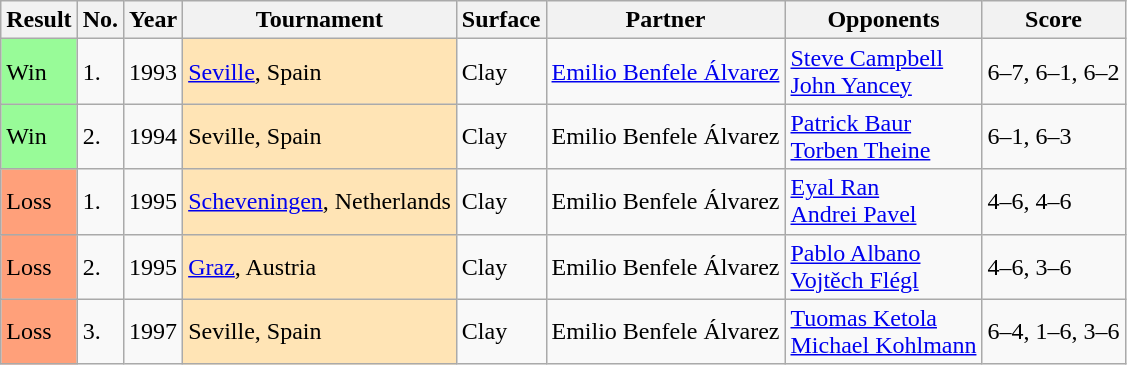<table class="sortable wikitable">
<tr>
<th>Result</th>
<th>No.</th>
<th>Year</th>
<th>Tournament</th>
<th>Surface</th>
<th>Partner</th>
<th>Opponents</th>
<th class="unsortable">Score</th>
</tr>
<tr>
<td bgcolor=98fb98>Win</td>
<td>1.</td>
<td>1993</td>
<td style="background:moccasin;"><a href='#'>Seville</a>, Spain</td>
<td>Clay</td>
<td> <a href='#'>Emilio Benfele Álvarez</a></td>
<td> <a href='#'>Steve Campbell</a><br> <a href='#'>John Yancey</a></td>
<td>6–7, 6–1, 6–2</td>
</tr>
<tr>
<td bgcolor=98fb98>Win</td>
<td>2.</td>
<td>1994</td>
<td style="background:moccasin;">Seville, Spain</td>
<td>Clay</td>
<td> Emilio Benfele Álvarez</td>
<td> <a href='#'>Patrick Baur</a><br> <a href='#'>Torben Theine</a></td>
<td>6–1, 6–3</td>
</tr>
<tr>
<td style="background:#ffa07a;">Loss</td>
<td>1.</td>
<td>1995</td>
<td style="background:moccasin;"><a href='#'>Scheveningen</a>, Netherlands</td>
<td>Clay</td>
<td> Emilio Benfele Álvarez</td>
<td> <a href='#'>Eyal Ran</a><br> <a href='#'>Andrei Pavel</a></td>
<td>4–6, 4–6</td>
</tr>
<tr>
<td style="background:#ffa07a;">Loss</td>
<td>2.</td>
<td>1995</td>
<td style="background:moccasin;"><a href='#'>Graz</a>, Austria</td>
<td>Clay</td>
<td> Emilio Benfele Álvarez</td>
<td> <a href='#'>Pablo Albano</a><br> <a href='#'>Vojtěch Flégl</a></td>
<td>4–6, 3–6</td>
</tr>
<tr>
<td style="background:#ffa07a;">Loss</td>
<td>3.</td>
<td>1997</td>
<td style="background:moccasin;">Seville, Spain</td>
<td>Clay</td>
<td> Emilio Benfele Álvarez</td>
<td> <a href='#'>Tuomas Ketola</a><br> <a href='#'>Michael Kohlmann</a></td>
<td>6–4, 1–6, 3–6</td>
</tr>
</table>
